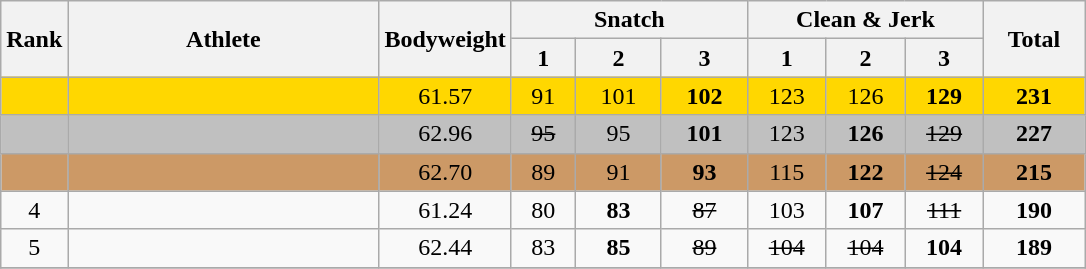<table class="wikitable" style="text-align:center">
<tr>
<th rowspan=2>Rank</th>
<th width=200 rowspan=2>Athlete</th>
<th width=80 rowspan=2>Bodyweight</th>
<th width=150 colspan=3>Snatch</th>
<th width=150 colspan=3>Clean & Jerk</th>
<th width=60 rowspan=2>Total</th>
</tr>
<tr>
<th>1</th>
<th>2</th>
<th>3</th>
<th>1</th>
<th>2</th>
<th>3</th>
</tr>
<tr bgcolor=gold>
<td></td>
<td align=left></td>
<td>61.57</td>
<td>91</td>
<td>101</td>
<td><strong>102</strong></td>
<td>123</td>
<td>126</td>
<td><strong>129</strong></td>
<td><strong>231</strong></td>
</tr>
<tr bgcolor=silver>
<td></td>
<td align=left></td>
<td>62.96</td>
<td><s>95</s></td>
<td>95</td>
<td><strong>101</strong></td>
<td>123</td>
<td><strong>126</strong></td>
<td><s>129</s></td>
<td><strong>227</strong></td>
</tr>
<tr bgcolor=cc9966>
<td></td>
<td align=left></td>
<td>62.70</td>
<td>89</td>
<td>91</td>
<td><strong>93</strong></td>
<td>115</td>
<td><strong>122</strong></td>
<td><s>124</s></td>
<td><strong>215</strong></td>
</tr>
<tr>
<td>4</td>
<td align=left></td>
<td>61.24</td>
<td>80</td>
<td><strong>83</strong></td>
<td><s>87</s></td>
<td>103</td>
<td><strong>107</strong></td>
<td><s>111</s></td>
<td><strong>190</strong></td>
</tr>
<tr>
<td>5</td>
<td align=left></td>
<td>62.44</td>
<td>83</td>
<td><strong>85</strong></td>
<td><s>89</s></td>
<td><s>104</s></td>
<td><s>104</s></td>
<td><strong>104</strong></td>
<td><strong>189</strong></td>
</tr>
<tr>
</tr>
</table>
